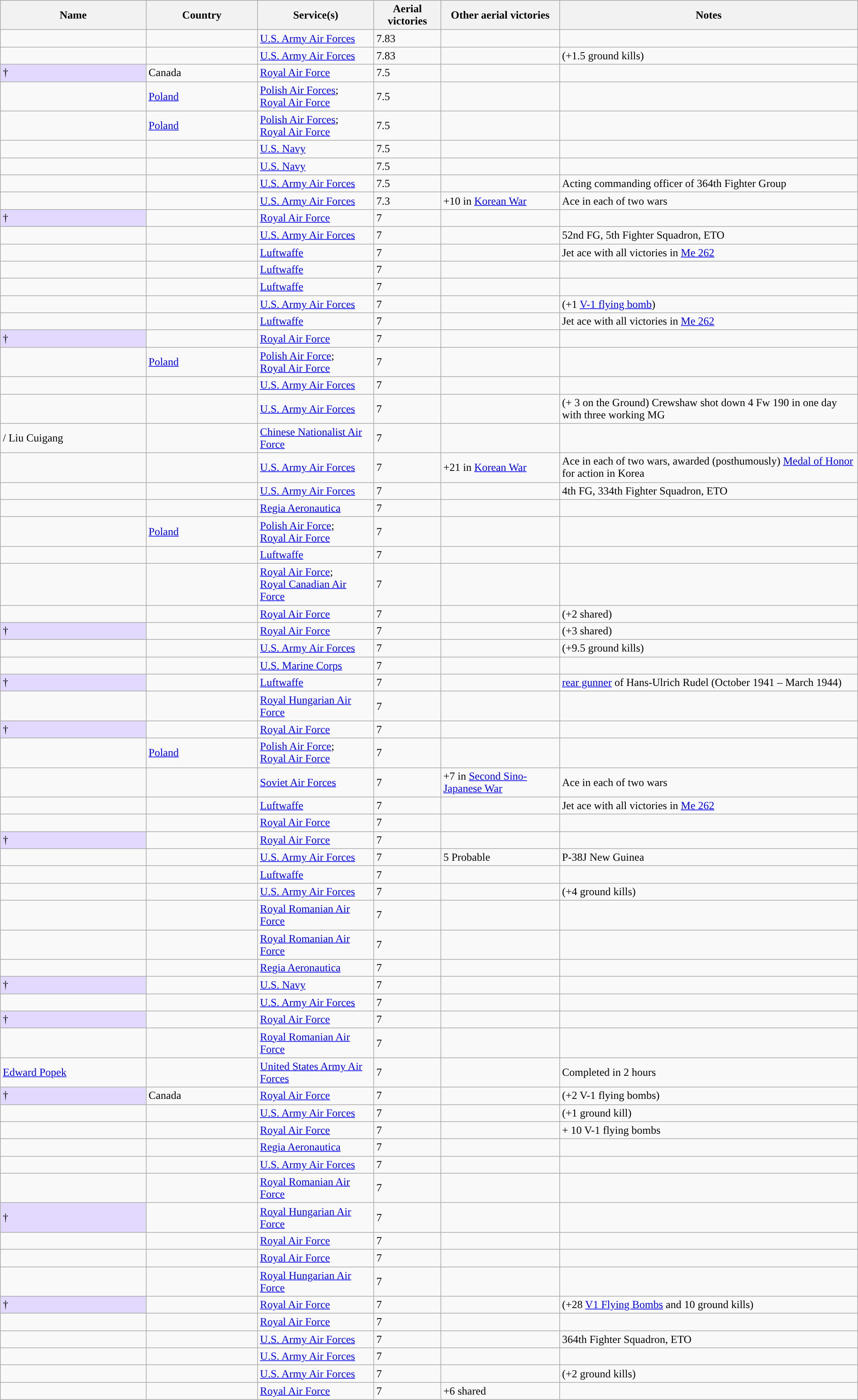<table class="wikitable sortable sticky-header" style="width: 100%;">
<tr>
<th scope="col" style="width:17%;">Name</th>
<th scope="col" style="width:13%;">Country</th>
<th scope="col" class="unsortable">Service(s)</th>
<th scope="col">Aerial victories</th>
<th scope="col" class="unsortable">Other aerial victories</th>
<th scope="col" class="unsortable">Notes</th>
</tr>
<tr>
<td></td>
<td></td>
<td><a href='#'>U.S. Army Air Forces</a></td>
<td>7.83</td>
<td></td>
<td></td>
</tr>
<tr>
<td></td>
<td></td>
<td><a href='#'>U.S. Army Air Forces</a></td>
<td>7.83</td>
<td></td>
<td>(+1.5 ground kills)</td>
</tr>
<tr>
<td style="background:#e3d9ff;"> †</td>
<td> Canada</td>
<td><a href='#'>Royal Air Force</a></td>
<td>7.5</td>
<td></td>
<td></td>
</tr>
<tr>
<td></td>
<td> <a href='#'>Poland</a></td>
<td><a href='#'>Polish Air Forces</a>;<br><a href='#'>Royal Air Force</a></td>
<td>7.5</td>
<td></td>
<td></td>
</tr>
<tr>
<td></td>
<td> <a href='#'>Poland</a></td>
<td><a href='#'>Polish Air Forces</a>;<br><a href='#'>Royal Air Force</a></td>
<td>7.5</td>
<td></td>
<td></td>
</tr>
<tr>
<td></td>
<td></td>
<td><a href='#'>U.S. Navy</a></td>
<td>7.5</td>
<td></td>
<td></td>
</tr>
<tr>
<td></td>
<td></td>
<td><a href='#'>U.S. Navy</a></td>
<td>7.5</td>
<td></td>
<td></td>
</tr>
<tr>
<td></td>
<td></td>
<td><a href='#'>U.S. Army Air Forces</a></td>
<td>7.5</td>
<td></td>
<td>Acting commanding officer of 364th Fighter Group</td>
</tr>
<tr>
<td></td>
<td></td>
<td><a href='#'>U.S. Army Air Forces</a></td>
<td>7.3</td>
<td>+10 in <a href='#'>Korean War</a></td>
<td>Ace in each of two wars</td>
</tr>
<tr>
<td style="background:#e3d9ff;"> †</td>
<td></td>
<td><a href='#'>Royal Air Force</a></td>
<td>7</td>
<td></td>
<td></td>
</tr>
<tr>
<td></td>
<td></td>
<td><a href='#'>U.S. Army Air Forces</a></td>
<td>7</td>
<td></td>
<td>52nd FG, 5th Fighter Squadron, ETO</td>
</tr>
<tr>
<td></td>
<td></td>
<td><a href='#'>Luftwaffe</a></td>
<td>7</td>
<td></td>
<td>Jet ace with all victories in <a href='#'>Me 262</a></td>
</tr>
<tr>
<td></td>
<td></td>
<td><a href='#'>Luftwaffe</a></td>
<td>7</td>
<td></td>
<td></td>
</tr>
<tr>
<td></td>
<td></td>
<td><a href='#'>Luftwaffe</a></td>
<td>7</td>
<td></td>
<td></td>
</tr>
<tr>
<td></td>
<td><br></td>
<td><a href='#'>U.S. Army Air Forces</a></td>
<td>7</td>
<td></td>
<td>(+1 <a href='#'>V-1 flying bomb</a>)</td>
</tr>
<tr>
<td></td>
<td></td>
<td><a href='#'>Luftwaffe</a></td>
<td>7</td>
<td></td>
<td>Jet ace with all victories in <a href='#'>Me 262</a></td>
</tr>
<tr>
<td style="background:#e3d9ff;"> †</td>
<td></td>
<td><a href='#'>Royal Air Force</a></td>
<td>7</td>
<td></td>
<td></td>
</tr>
<tr>
<td></td>
<td> <a href='#'>Poland</a></td>
<td><a href='#'>Polish Air Force</a>;<br><a href='#'>Royal Air Force</a></td>
<td>7</td>
<td></td>
<td></td>
</tr>
<tr>
<td></td>
<td></td>
<td><a href='#'>U.S. Army Air Forces</a></td>
<td>7</td>
<td></td>
<td></td>
</tr>
<tr>
<td></td>
<td></td>
<td><a href='#'>U.S. Army Air Forces</a></td>
<td>7</td>
<td></td>
<td>(+ 3 on the Ground) Crewshaw shot down 4 Fw 190 in one day with three working MG</td>
</tr>
<tr>
<td> / Liu Cuigang</td>
<td></td>
<td><a href='#'>Chinese Nationalist Air Force</a></td>
<td>7</td>
<td></td>
<td></td>
</tr>
<tr>
<td></td>
<td></td>
<td><a href='#'>U.S. Army Air Forces</a></td>
<td>7</td>
<td>+21 in <a href='#'>Korean War</a></td>
<td>Ace in each of two wars, awarded (posthumously) <a href='#'>Medal of Honor</a> for action in Korea</td>
</tr>
<tr>
<td></td>
<td></td>
<td><a href='#'>U.S. Army Air Forces</a></td>
<td>7</td>
<td></td>
<td>4th FG, 334th Fighter Squadron, ETO</td>
</tr>
<tr>
<td></td>
<td></td>
<td><a href='#'>Regia Aeronautica</a></td>
<td>7</td>
<td></td>
<td></td>
</tr>
<tr>
<td></td>
<td> <a href='#'>Poland</a></td>
<td><a href='#'>Polish Air Force</a>;<br><a href='#'>Royal Air Force</a></td>
<td>7</td>
<td></td>
<td></td>
</tr>
<tr>
<td></td>
<td></td>
<td><a href='#'>Luftwaffe</a></td>
<td>7</td>
<td></td>
<td></td>
</tr>
<tr>
<td></td>
<td><br></td>
<td><a href='#'>Royal Air Force</a>;<br><a href='#'>Royal Canadian Air Force</a></td>
<td>7</td>
<td></td>
<td></td>
</tr>
<tr>
<td></td>
<td></td>
<td><a href='#'>Royal Air Force</a></td>
<td>7</td>
<td></td>
<td>(+2 shared)</td>
</tr>
<tr>
<td style="background:#e3d9ff;"> †</td>
<td></td>
<td><a href='#'>Royal Air Force</a></td>
<td>7</td>
<td></td>
<td>(+3 shared)</td>
</tr>
<tr>
<td></td>
<td></td>
<td><a href='#'>U.S. Army Air Forces</a></td>
<td>7</td>
<td></td>
<td>(+9.5 ground kills)</td>
</tr>
<tr>
<td></td>
<td></td>
<td><a href='#'>U.S. Marine Corps</a></td>
<td>7</td>
<td></td>
<td></td>
</tr>
<tr>
<td style="background:#e3d9ff;"> †</td>
<td></td>
<td><a href='#'>Luftwaffe</a></td>
<td>7</td>
<td></td>
<td><a href='#'>rear gunner</a> of Hans-Ulrich Rudel (October 1941 – March 1944)</td>
</tr>
<tr>
<td></td>
<td></td>
<td><a href='#'>Royal Hungarian Air Force</a></td>
<td>7</td>
<td></td>
<td></td>
</tr>
<tr>
<td style="background:#e3d9ff;"> †</td>
<td></td>
<td><a href='#'>Royal Air Force</a></td>
<td>7</td>
<td></td>
<td></td>
</tr>
<tr>
<td></td>
<td> <a href='#'>Poland</a></td>
<td><a href='#'>Polish Air Force</a>;<br><a href='#'>Royal Air Force</a></td>
<td>7</td>
<td></td>
<td></td>
</tr>
<tr>
<td></td>
<td></td>
<td><a href='#'>Soviet Air Forces</a></td>
<td>7</td>
<td>+7 in <a href='#'>Second Sino-Japanese War</a></td>
<td>Ace in each of two wars</td>
</tr>
<tr>
<td></td>
<td></td>
<td><a href='#'>Luftwaffe</a></td>
<td>7</td>
<td></td>
<td>Jet ace with all victories in <a href='#'>Me 262</a></td>
</tr>
<tr>
<td></td>
<td></td>
<td><a href='#'>Royal Air Force</a></td>
<td>7</td>
<td></td>
<td></td>
</tr>
<tr>
<td style="background:#e3d9ff;"> †</td>
<td></td>
<td><a href='#'>Royal Air Force</a></td>
<td>7</td>
<td></td>
<td></td>
</tr>
<tr>
<td></td>
<td></td>
<td><a href='#'>U.S. Army Air Forces</a></td>
<td>7</td>
<td>5 Probable</td>
<td>P-38J New Guinea</td>
</tr>
<tr>
<td></td>
<td></td>
<td><a href='#'>Luftwaffe</a></td>
<td>7</td>
<td></td>
<td></td>
</tr>
<tr>
<td></td>
<td></td>
<td><a href='#'>U.S. Army Air Forces</a></td>
<td>7</td>
<td></td>
<td>(+4 ground kills)</td>
</tr>
<tr>
<td></td>
<td></td>
<td><a href='#'>Royal Romanian Air Force</a></td>
<td>7</td>
<td></td>
<td></td>
</tr>
<tr>
<td></td>
<td></td>
<td><a href='#'>Royal Romanian Air Force</a></td>
<td>7</td>
<td></td>
<td></td>
</tr>
<tr>
<td></td>
<td></td>
<td><a href='#'>Regia Aeronautica</a></td>
<td>7</td>
<td></td>
<td></td>
</tr>
<tr>
<td style="background:#e3d9ff;"> †</td>
<td></td>
<td><a href='#'>U.S. Navy</a></td>
<td>7</td>
<td></td>
<td></td>
</tr>
<tr>
<td></td>
<td></td>
<td><a href='#'>U.S. Army Air Forces</a></td>
<td>7</td>
<td></td>
<td></td>
</tr>
<tr>
<td style="background:#e3d9ff;"> †</td>
<td></td>
<td><a href='#'>Royal Air Force</a></td>
<td>7</td>
<td></td>
<td></td>
</tr>
<tr>
<td></td>
<td></td>
<td><a href='#'>Royal Romanian Air Force</a></td>
<td>7</td>
<td></td>
<td></td>
</tr>
<tr>
<td><a href='#'>Edward Popek</a></td>
<td></td>
<td><a href='#'>United States Army Air Forces</a></td>
<td>7</td>
<td></td>
<td>Completed in 2 hours</td>
</tr>
<tr>
<td style="background:#e3d9ff;"> †</td>
<td> Canada</td>
<td><a href='#'>Royal Air Force</a></td>
<td>7</td>
<td></td>
<td>(+2 V-1 flying bombs)</td>
</tr>
<tr>
<td></td>
<td></td>
<td><a href='#'>U.S. Army Air Forces</a></td>
<td>7</td>
<td></td>
<td>(+1 ground kill)</td>
</tr>
<tr>
<td></td>
<td></td>
<td><a href='#'>Royal Air Force</a></td>
<td>7</td>
<td></td>
<td>+ 10 V-1 flying bombs</td>
</tr>
<tr>
<td></td>
<td></td>
<td><a href='#'>Regia Aeronautica</a></td>
<td>7</td>
<td></td>
<td></td>
</tr>
<tr>
<td></td>
<td></td>
<td><a href='#'>U.S. Army Air Forces</a></td>
<td>7</td>
<td></td>
<td></td>
</tr>
<tr>
<td></td>
<td></td>
<td><a href='#'>Royal Romanian Air Force</a></td>
<td>7</td>
<td></td>
<td></td>
</tr>
<tr>
<td style="background:#e3d9ff;"> †</td>
<td></td>
<td><a href='#'>Royal Hungarian Air Force</a></td>
<td>7</td>
<td></td>
<td></td>
</tr>
<tr>
<td></td>
<td></td>
<td><a href='#'>Royal Air Force</a></td>
<td>7</td>
<td></td>
<td></td>
</tr>
<tr>
<td></td>
<td></td>
<td><a href='#'>Royal Air Force</a></td>
<td>7</td>
<td></td>
<td></td>
</tr>
<tr>
<td></td>
<td></td>
<td><a href='#'>Royal Hungarian Air Force</a></td>
<td>7</td>
<td></td>
<td></td>
</tr>
<tr>
<td style="background:#e3d9ff;"> †</td>
<td></td>
<td><a href='#'>Royal Air Force</a></td>
<td>7</td>
<td></td>
<td>(+28 <a href='#'>V1 Flying Bombs</a> and 10 ground kills)</td>
</tr>
<tr>
<td></td>
<td></td>
<td><a href='#'>Royal Air Force</a></td>
<td>7</td>
<td></td>
<td></td>
</tr>
<tr>
<td></td>
<td></td>
<td><a href='#'>U.S. Army Air Forces</a></td>
<td>7</td>
<td></td>
<td>364th Fighter Squadron, ETO</td>
</tr>
<tr>
<td></td>
<td></td>
<td><a href='#'>U.S. Army Air Forces</a></td>
<td>7</td>
<td></td>
<td></td>
</tr>
<tr>
<td></td>
<td></td>
<td><a href='#'>U.S. Army Air Forces</a></td>
<td>7</td>
<td></td>
<td>(+2 ground kills)</td>
</tr>
<tr>
<td></td>
<td></td>
<td><a href='#'>Royal Air Force</a></td>
<td>7</td>
<td>+6 shared</td>
<td></td>
</tr>
</table>
